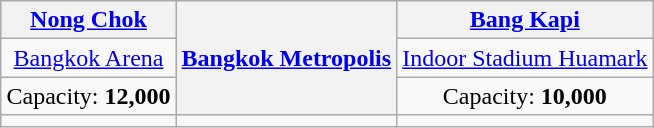<table class="wikitable" style="text-align:center;;margin:1em auto;">
<tr>
<th><a href='#'>Nong Chok</a></th>
<th rowspan=3><a href='#'>Bangkok Metropolis</a></th>
<th><a href='#'>Bang Kapi</a></th>
</tr>
<tr>
<td><a href='#'>Bangkok Arena</a></td>
<td><a href='#'>Indoor Stadium Huamark</a></td>
</tr>
<tr>
<td>Capacity: <strong>12,000</strong></td>
<td>Capacity: <strong>10,000</strong></td>
</tr>
<tr>
<td></td>
<td></td>
<td></td>
</tr>
</table>
